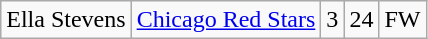<table class="wikitable" style="text-align: center">
<tr>
<td>Ella Stevens</td>
<td><a href='#'>Chicago Red Stars</a></td>
<td>3</td>
<td>24</td>
<td>FW</td>
</tr>
</table>
